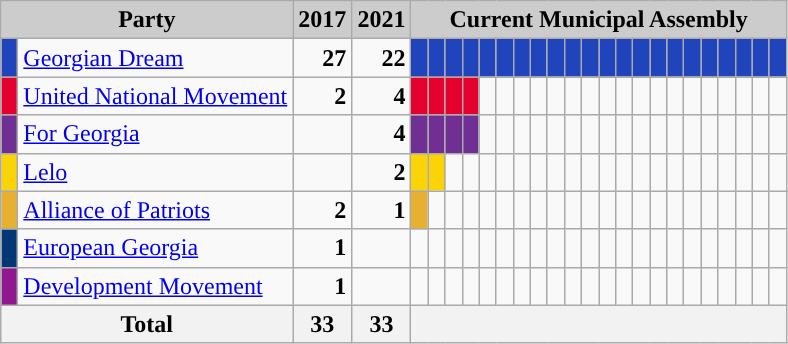<table class="wikitable">
<tr>
<th style="background:#ccc" colspan="2">Party</th>
<th style="background:#ccc">2017</th>
<th style="background:#ccc">2021</th>
<th style="background:#ccc" colspan="45">Current Municipal Assembly</th>
</tr>
<tr>
<td style="background-color: #2044bc"> </td>
<td><a href='#'>Georgian Dream</a></td>
<td style="text-align: right"><strong>27</strong></td>
<td style="text-align: right"><strong>22</strong></td>
<td style="background-color: #2044bc"></td>
<td style="background-color: #2044bc"> </td>
<td style="background-color: #2044bc"> </td>
<td style="background-color: #2044bc"> </td>
<td style="background-color: #2044bc"> </td>
<td style="background-color: #2044bc"> </td>
<td style="background-color: #2044bc"> </td>
<td style="background-color: #2044bc"> </td>
<td style="background-color: #2044bc"> </td>
<td style="background-color: #2044bc"> </td>
<td style="background-color: #2044bc"> </td>
<td style="background-color: #2044bc"> </td>
<td style="background-color: #2044bc"> </td>
<td style="background-color: #2044bc"> </td>
<td style="background-color: #2044bc"> </td>
<td style="background-color: #2044bc"> </td>
<td style="background-color: #2044bc"> </td>
<td style="background-color: #2044bc"> </td>
<td style="background-color: #2044bc"> </td>
<td style="background-color: #2044bc"> </td>
<td style="background-color: #2044bc"> </td>
<td style="background-color: #2044bc"> </td>
</tr>
<tr>
<td style="background-color: #e4012e"> </td>
<td><a href='#'>United National Movement</a></td>
<td style="text-align: right"><strong>2</strong></td>
<td style="text-align: right"><strong>4</strong></td>
<td style="background-color: #e4012e"> </td>
<td style="background-color: #e4012e"> </td>
<td style="background-color: #e4012e"> </td>
<td style="background-color: #e4012e"> </td>
<td></td>
<td></td>
<td></td>
<td></td>
<td></td>
<td></td>
<td></td>
<td></td>
<td></td>
<td></td>
<td></td>
<td></td>
<td></td>
<td></td>
<td></td>
<td></td>
<td></td>
<td></td>
</tr>
<tr>
<td style="background-color: #702F92"> </td>
<td><a href='#'>For Georgia</a></td>
<td></td>
<td style="text-align: right"><strong>4</strong></td>
<td style="background-color: #702f92"> </td>
<td style="background-color: #702f92"> </td>
<td style="background-color: #702f92"> </td>
<td style="background-color: #702f92"> </td>
<td></td>
<td></td>
<td></td>
<td></td>
<td></td>
<td></td>
<td></td>
<td></td>
<td></td>
<td></td>
<td></td>
<td></td>
<td></td>
<td></td>
<td></td>
<td></td>
<td></td>
<td></td>
</tr>
<tr>
<td style="background-color: #fad406"> </td>
<td><a href='#'>Lelo</a></td>
<td></td>
<td style="text-align: right"><strong>2</strong></td>
<td style="background-color: #fad406"> </td>
<td style="background-color: #fad406"> </td>
<td></td>
<td></td>
<td></td>
<td></td>
<td></td>
<td></td>
<td></td>
<td></td>
<td></td>
<td></td>
<td></td>
<td></td>
<td></td>
<td></td>
<td></td>
<td></td>
<td></td>
<td></td>
<td></td>
<td></td>
</tr>
<tr>
<td style="background-color: #e7b031"> </td>
<td><a href='#'>Alliance of Patriots</a></td>
<td style="text-align: right"><strong>2</strong></td>
<td style="text-align: right"><strong>1</strong></td>
<td style="background-color: #e7b031"> </td>
<td></td>
<td></td>
<td></td>
<td></td>
<td></td>
<td></td>
<td></td>
<td></td>
<td></td>
<td></td>
<td></td>
<td></td>
<td></td>
<td></td>
<td></td>
<td></td>
<td></td>
<td></td>
<td></td>
<td></td>
<td></td>
</tr>
<tr>
<td style="background-color: #003876"> </td>
<td><a href='#'>European Georgia</a></td>
<td style="text-align: right"><strong>1</strong></td>
<td></td>
<td></td>
<td></td>
<td></td>
<td></td>
<td></td>
<td></td>
<td></td>
<td></td>
<td></td>
<td></td>
<td></td>
<td></td>
<td></td>
<td></td>
<td></td>
<td></td>
<td></td>
<td></td>
<td></td>
<td></td>
<td></td>
<td></td>
</tr>
<tr>
<td style="background-color: #8f188f"> </td>
<td><a href='#'>Development Movement</a></td>
<td style="text-align: right"><strong>1</strong></td>
<td></td>
<td></td>
<td></td>
<td></td>
<td></td>
<td></td>
<td></td>
<td></td>
<td></td>
<td></td>
<td></td>
<td></td>
<td></td>
<td></td>
<td></td>
<td></td>
<td></td>
<td></td>
<td></td>
<td></td>
<td></td>
<td></td>
<td></td>
</tr>
<tr>
<th colspan=2>Total</th>
<th align=right>33</th>
<th align=right>33</th>
<th colspan=45> </th>
</tr>
</table>
